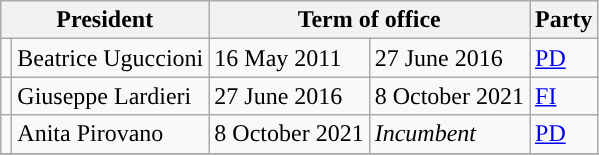<table class="wikitable">
<tr>
<th colspan="2">President</th>
<th colspan="2">Term of office</th>
<th>Party</th>
</tr>
<tr>
<td style="background-color: "></td>
<td>Beatrice Uguccioni</td>
<td>16 May 2011</td>
<td>27 June 2016</td>
<td><a href='#'>PD</a></td>
</tr>
<tr>
<td style="background-color: "></td>
<td>Giuseppe Lardieri</td>
<td>27 June 2016</td>
<td>8 October 2021</td>
<td><a href='#'>FI</a></td>
</tr>
<tr>
<td style="background-color: "></td>
<td>Anita Pirovano</td>
<td>8 October 2021</td>
<td><em>Incumbent</em></td>
<td><a href='#'>PD</a></td>
</tr>
<tr>
</tr>
</table>
